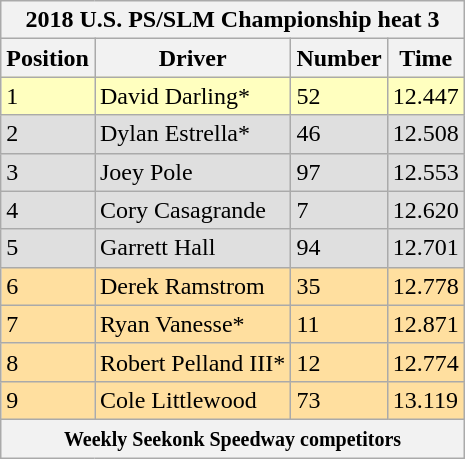<table class="wikitable mw-collapsible mw-collapsed">
<tr>
<th colspan="4">2018 U.S. PS/SLM Championship heat 3</th>
</tr>
<tr>
<th>Position</th>
<th>Driver</th>
<th>Number</th>
<th>Time</th>
</tr>
<tr style="background-color:#FFFFBF">
<td>1</td>
<td>David Darling*</td>
<td>52</td>
<td>12.447</td>
</tr>
<tr style="background-color:#DFDFDF">
<td>2</td>
<td>Dylan Estrella*</td>
<td>46</td>
<td>12.508</td>
</tr>
<tr style="background-color:#DFDFDF">
<td>3</td>
<td>Joey Pole</td>
<td>97</td>
<td>12.553</td>
</tr>
<tr style="background-color:#DFDFDF">
<td>4</td>
<td>Cory Casagrande</td>
<td>7</td>
<td>12.620</td>
</tr>
<tr style="background-color:#DFDFDF">
<td>5</td>
<td>Garrett Hall</td>
<td>94</td>
<td>12.701</td>
</tr>
<tr style="background-color:#FFDF9F">
<td>6</td>
<td>Derek Ramstrom</td>
<td>35</td>
<td>12.778</td>
</tr>
<tr style="background-color:#FFDF9F">
<td>7</td>
<td>Ryan Vanesse*</td>
<td>11</td>
<td>12.871</td>
</tr>
<tr style="background-color:#FFDF9F">
<td>8</td>
<td>Robert Pelland III*</td>
<td>12</td>
<td>12.774</td>
</tr>
<tr style="background-color:#FFDF9F">
<td>9</td>
<td>Cole Littlewood</td>
<td>73</td>
<td>13.119</td>
</tr>
<tr>
<th colspan="4"><small>Weekly Seekonk Speedway competitors</small></th>
</tr>
</table>
